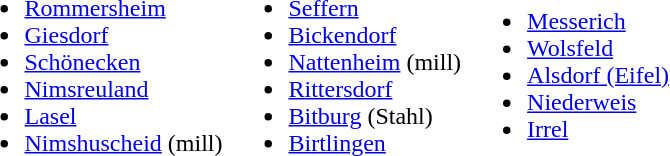<table class="toptextcells">
<tr>
<td><br><ul><li><a href='#'>Rommersheim</a></li><li><a href='#'>Giesdorf</a></li><li><a href='#'>Schönecken</a></li><li><a href='#'>Nimsreuland</a></li><li><a href='#'>Lasel</a></li><li><a href='#'>Nimshuscheid</a> (mill)</li></ul></td>
<td><br><ul><li><a href='#'>Seffern</a></li><li><a href='#'>Bickendorf</a></li><li><a href='#'>Nattenheim</a> (mill)</li><li><a href='#'>Rittersdorf</a></li><li><a href='#'>Bitburg</a> (Stahl)</li><li><a href='#'>Birtlingen</a></li></ul></td>
<td><br><ul><li><a href='#'>Messerich</a></li><li><a href='#'>Wolsfeld</a></li><li><a href='#'>Alsdorf (Eifel)</a></li><li><a href='#'>Niederweis</a></li><li><a href='#'>Irrel</a></li></ul></td>
</tr>
</table>
